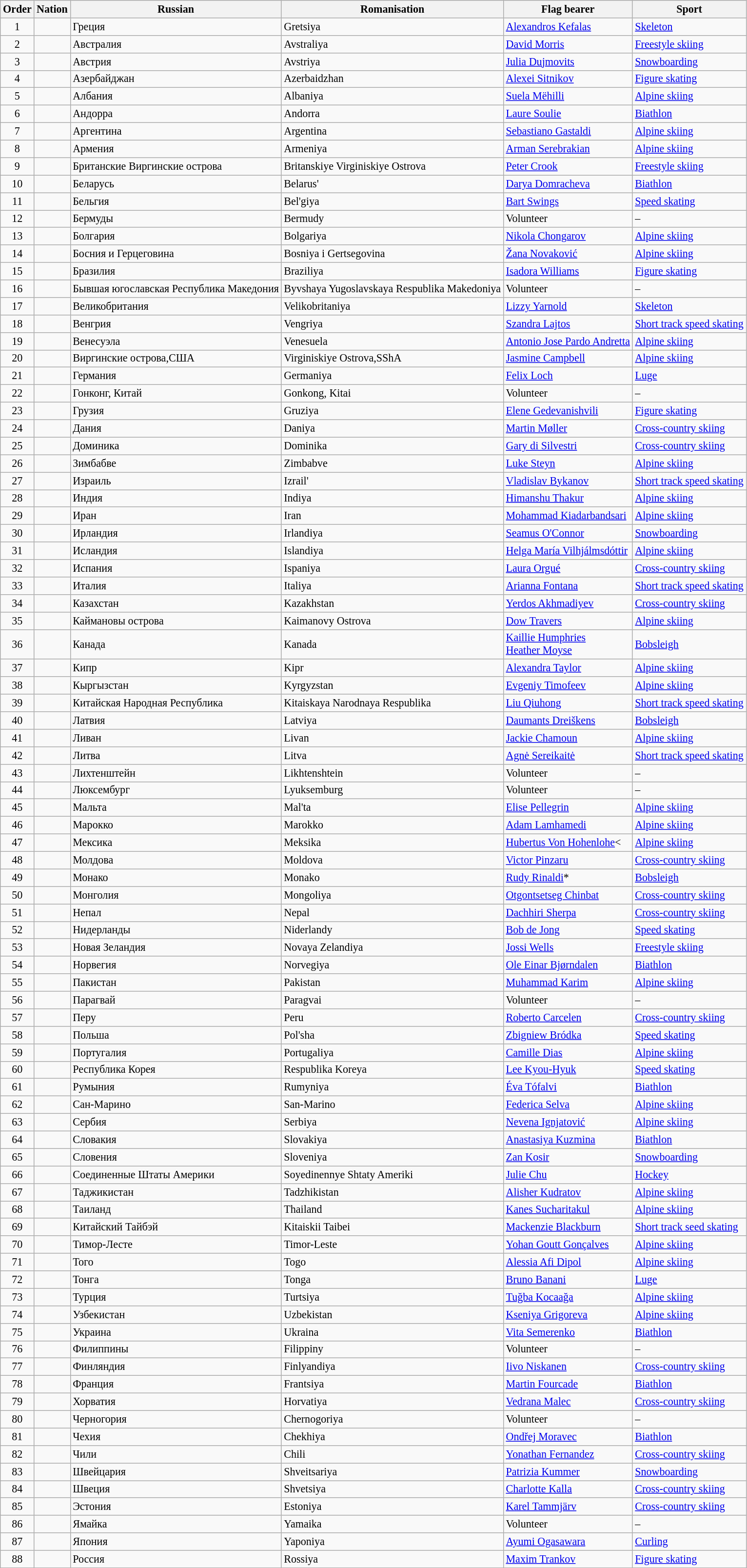<table class="sortable wikitable" style="font-size:92%">
<tr>
<th>Order</th>
<th>Nation</th>
<th>Russian</th>
<th>Romanisation</th>
<th>Flag bearer</th>
<th>Sport</th>
</tr>
<tr>
<td align=center>1</td>
<td></td>
<td>Греция</td>
<td>Gretsiya</td>
<td><a href='#'>Alexandros Kefalas</a></td>
<td><a href='#'>Skeleton</a></td>
</tr>
<tr>
<td align=center>2</td>
<td></td>
<td>Австралия</td>
<td>Avstraliya</td>
<td><a href='#'>David Morris</a></td>
<td><a href='#'>Freestyle skiing</a></td>
</tr>
<tr>
<td align=center>3</td>
<td></td>
<td>Австрия</td>
<td>Avstriya</td>
<td><a href='#'>Julia Dujmovits</a></td>
<td><a href='#'>Snowboarding</a></td>
</tr>
<tr>
<td align=center>4</td>
<td></td>
<td>Азербайджан</td>
<td>Azerbaidzhan</td>
<td><a href='#'>Alexei Sitnikov</a></td>
<td><a href='#'>Figure skating</a></td>
</tr>
<tr>
<td align=center>5</td>
<td></td>
<td>Албания</td>
<td>Albaniya</td>
<td><a href='#'>Suela Mëhilli</a></td>
<td><a href='#'>Alpine skiing</a></td>
</tr>
<tr>
<td align=center>6</td>
<td></td>
<td>Андорра</td>
<td>Andorra</td>
<td><a href='#'>Laure Soulie</a></td>
<td><a href='#'>Biathlon</a></td>
</tr>
<tr>
<td align=center>7</td>
<td></td>
<td>Аргентина</td>
<td>Argentina</td>
<td><a href='#'>Sebastiano Gastaldi</a></td>
<td><a href='#'>Alpine skiing</a></td>
</tr>
<tr>
<td align=center>8</td>
<td></td>
<td>Армения</td>
<td>Armeniya</td>
<td><a href='#'>Arman Serebrakian</a></td>
<td><a href='#'>Alpine skiing</a></td>
</tr>
<tr>
<td align=center>9</td>
<td></td>
<td>Британские Виргинские острова</td>
<td>Britanskiye Virginiskiye Ostrova</td>
<td><a href='#'>Peter Crook</a></td>
<td><a href='#'>Freestyle skiing</a></td>
</tr>
<tr>
<td align=center>10</td>
<td></td>
<td>Беларусь</td>
<td>Belarus'</td>
<td><a href='#'>Darya Domracheva</a></td>
<td><a href='#'>Biathlon</a></td>
</tr>
<tr>
<td align=center>11</td>
<td></td>
<td>Бельгия</td>
<td>Bel'giya</td>
<td><a href='#'>Bart Swings</a></td>
<td><a href='#'>Speed skating</a></td>
</tr>
<tr>
<td align=center>12</td>
<td></td>
<td>Бермуды</td>
<td>Bermudy</td>
<td>Volunteer</td>
<td>–</td>
</tr>
<tr>
<td align=center>13</td>
<td></td>
<td>Болгария</td>
<td>Bolgariya</td>
<td><a href='#'>Nikola Chongarov</a></td>
<td><a href='#'>Alpine skiing</a></td>
</tr>
<tr>
<td align=center>14</td>
<td></td>
<td>Босния и Герцеговина</td>
<td>Bosniya i Gertsegovina</td>
<td><a href='#'>Žana Novaković</a></td>
<td><a href='#'>Alpine skiing</a></td>
</tr>
<tr>
<td align=center>15</td>
<td></td>
<td>Бразилия</td>
<td>Braziliya</td>
<td><a href='#'>Isadora Williams</a></td>
<td><a href='#'>Figure skating</a></td>
</tr>
<tr>
<td align=center>16</td>
<td></td>
<td>Бывшая югославская Республика Македония</td>
<td>Byvshaya Yugoslavskaya Respublika Makedoniya</td>
<td>Volunteer</td>
<td>–</td>
</tr>
<tr>
<td align=center>17</td>
<td></td>
<td>Великобритания</td>
<td>Velikobritaniya</td>
<td><a href='#'>Lizzy Yarnold</a></td>
<td><a href='#'>Skeleton</a></td>
</tr>
<tr>
<td align=center>18</td>
<td></td>
<td>Венгрия</td>
<td>Vengriya</td>
<td><a href='#'>Szandra Lajtos</a></td>
<td><a href='#'>Short track speed skating</a></td>
</tr>
<tr>
<td align=center>19</td>
<td></td>
<td>Венесуэла</td>
<td>Venesuela</td>
<td><a href='#'>Antonio Jose Pardo Andretta</a></td>
<td><a href='#'>Alpine skiing</a></td>
</tr>
<tr>
<td align=center>20</td>
<td></td>
<td>Виргинские острова,США</td>
<td>Virginiskiye Ostrova,SShA</td>
<td><a href='#'>Jasmine Campbell</a></td>
<td><a href='#'>Alpine skiing</a></td>
</tr>
<tr>
<td align=center>21</td>
<td></td>
<td>Германия</td>
<td>Germaniya</td>
<td><a href='#'>Felix Loch</a></td>
<td><a href='#'>Luge</a></td>
</tr>
<tr>
<td align=center>22</td>
<td></td>
<td>Гонконг, Китай</td>
<td>Gonkong, Kitai</td>
<td>Volunteer</td>
<td>–</td>
</tr>
<tr>
<td align=center>23</td>
<td></td>
<td>Грузия</td>
<td>Gruziya</td>
<td><a href='#'>Elene Gedevanishvili</a></td>
<td><a href='#'>Figure skating</a></td>
</tr>
<tr>
<td align=center>24</td>
<td></td>
<td>Дания</td>
<td>Daniya</td>
<td><a href='#'>Martin Møller </a></td>
<td><a href='#'>Cross-country skiing</a></td>
</tr>
<tr>
<td align=center>25</td>
<td></td>
<td>Доминика</td>
<td>Dominika</td>
<td><a href='#'>Gary di Silvestri</a></td>
<td><a href='#'>Cross-country skiing</a></td>
</tr>
<tr>
<td align=center>26</td>
<td></td>
<td>Зимбабве</td>
<td>Zimbabve</td>
<td><a href='#'>Luke Steyn</a></td>
<td><a href='#'>Alpine skiing</a></td>
</tr>
<tr>
<td align=center>27</td>
<td></td>
<td>Израиль</td>
<td>Izrail'</td>
<td><a href='#'>Vladislav Bykanov</a></td>
<td><a href='#'>Short track speed skating</a></td>
</tr>
<tr>
<td align=center>28</td>
<td></td>
<td>Индия</td>
<td>Indiya</td>
<td><a href='#'>Himanshu Thakur</a></td>
<td><a href='#'>Alpine skiing</a></td>
</tr>
<tr>
<td align=center>29</td>
<td></td>
<td>Иран</td>
<td>Iran</td>
<td><a href='#'>Mohammad Kiadarbandsari</a></td>
<td><a href='#'>Alpine skiing</a></td>
</tr>
<tr>
<td align=center>30</td>
<td></td>
<td>Ирландия</td>
<td>Irlandiya</td>
<td><a href='#'>Seamus O'Connor</a></td>
<td><a href='#'>Snowboarding</a></td>
</tr>
<tr>
<td align=center>31</td>
<td></td>
<td>Исландия</td>
<td>Islandiya</td>
<td><a href='#'>Helga María Vilhjálmsdóttir</a></td>
<td><a href='#'>Alpine skiing</a></td>
</tr>
<tr>
<td align=center>32</td>
<td></td>
<td>Испания</td>
<td>Ispaniya</td>
<td><a href='#'>Laura Orgué</a></td>
<td><a href='#'>Cross-country skiing</a></td>
</tr>
<tr>
<td align=center>33</td>
<td></td>
<td>Италия</td>
<td>Italiya</td>
<td><a href='#'>Arianna Fontana</a></td>
<td><a href='#'>Short track speed skating</a></td>
</tr>
<tr>
<td align=center>34</td>
<td></td>
<td>Казахстан</td>
<td>Kazakhstan</td>
<td><a href='#'>Yerdos Akhmadiyev</a></td>
<td><a href='#'>Cross-country skiing</a></td>
</tr>
<tr>
<td align=center>35</td>
<td></td>
<td>Каймановы острова</td>
<td>Kaimanovy Ostrova</td>
<td><a href='#'>Dow Travers</a></td>
<td><a href='#'>Alpine skiing</a></td>
</tr>
<tr>
<td align=center>36</td>
<td></td>
<td>Канада</td>
<td>Kanada</td>
<td><a href='#'>Kaillie Humphries</a><br><a href='#'>Heather Moyse</a></td>
<td><a href='#'>Bobsleigh</a></td>
</tr>
<tr>
<td align=center>37</td>
<td></td>
<td>Кипр</td>
<td>Kipr</td>
<td><a href='#'>Alexandra Taylor</a></td>
<td><a href='#'>Alpine skiing</a></td>
</tr>
<tr>
<td align=center>38</td>
<td></td>
<td>Кыргызстан</td>
<td>Kyrgyzstan</td>
<td><a href='#'>Evgeniy Timofeev</a></td>
<td><a href='#'>Alpine skiing</a></td>
</tr>
<tr>
<td align=center>39</td>
<td></td>
<td>Китайская Народная Республика</td>
<td>Kitaiskaya Narodnaya Respublika</td>
<td><a href='#'>Liu Qiuhong</a></td>
<td><a href='#'>Short track speed skating</a></td>
</tr>
<tr>
<td align=center>40</td>
<td></td>
<td>Латвия</td>
<td>Latviya</td>
<td><a href='#'>Daumants Dreiškens</a></td>
<td><a href='#'>Bobsleigh</a></td>
</tr>
<tr>
<td align=center>41</td>
<td></td>
<td>Ливан</td>
<td>Livan</td>
<td><a href='#'>Jackie Chamoun</a></td>
<td><a href='#'>Alpine skiing</a></td>
</tr>
<tr>
<td align=center>42</td>
<td></td>
<td>Литва</td>
<td>Litva</td>
<td><a href='#'>Agnė Sereikaitė</a></td>
<td><a href='#'>Short track speed skating</a></td>
</tr>
<tr>
<td align=center>43</td>
<td></td>
<td>Лихтенштейн</td>
<td>Likhtenshtein</td>
<td>Volunteer</td>
<td>–</td>
</tr>
<tr>
<td align=center>44</td>
<td></td>
<td>Люксембург</td>
<td>Lyuksemburg</td>
<td>Volunteer</td>
<td>–</td>
</tr>
<tr>
<td align=center>45</td>
<td></td>
<td>Мальта</td>
<td>Mal'ta</td>
<td><a href='#'>Elise Pellegrin</a></td>
<td><a href='#'>Alpine skiing</a></td>
</tr>
<tr>
<td align=center>46</td>
<td></td>
<td>Марокко</td>
<td>Marokko</td>
<td><a href='#'>Adam Lamhamedi</a></td>
<td><a href='#'>Alpine skiing</a></td>
</tr>
<tr>
<td align=center>47</td>
<td></td>
<td>Мексика</td>
<td>Meksika</td>
<td><a href='#'>Hubertus Von Hohenlohe</a><</td>
<td><a href='#'>Alpine skiing</a></td>
</tr>
<tr>
<td align=center>48</td>
<td></td>
<td>Молдова</td>
<td>Moldova</td>
<td><a href='#'>Victor Pinzaru</a></td>
<td><a href='#'>Cross-country skiing</a></td>
</tr>
<tr>
<td align=center>49</td>
<td></td>
<td>Монако</td>
<td>Monako</td>
<td><a href='#'>Rudy Rinaldi</a>*</td>
<td><a href='#'>Bobsleigh</a></td>
</tr>
<tr>
<td align=center>50</td>
<td></td>
<td>Монголия</td>
<td>Mongoliya</td>
<td><a href='#'>Otgontsetseg Chinbat</a></td>
<td><a href='#'>Cross-country skiing</a></td>
</tr>
<tr>
<td align=center>51</td>
<td></td>
<td>Непал</td>
<td>Nepal</td>
<td><a href='#'>Dachhiri Sherpa</a></td>
<td><a href='#'>Cross-country skiing</a></td>
</tr>
<tr>
<td align=center>52</td>
<td></td>
<td>Нидерланды</td>
<td>Niderlandy</td>
<td><a href='#'>Bob de Jong</a></td>
<td><a href='#'>Speed skating</a></td>
</tr>
<tr>
<td align=center>53</td>
<td></td>
<td>Новая Зеландия</td>
<td>Novaya Zelandiya</td>
<td><a href='#'>Jossi Wells</a></td>
<td><a href='#'>Freestyle skiing</a></td>
</tr>
<tr>
<td align=center>54</td>
<td></td>
<td>Норвегия</td>
<td>Norvegiya</td>
<td><a href='#'>Ole Einar Bjørndalen</a></td>
<td><a href='#'>Biathlon</a></td>
</tr>
<tr>
<td align=center>55</td>
<td></td>
<td>Пакистан</td>
<td>Pakistan</td>
<td><a href='#'>Muhammad Karim</a></td>
<td><a href='#'>Alpine skiing</a></td>
</tr>
<tr>
<td align=center>56</td>
<td></td>
<td>Парагвай</td>
<td>Paragvai</td>
<td>Volunteer</td>
<td>–</td>
</tr>
<tr>
<td align=center>57</td>
<td></td>
<td>Перу</td>
<td>Peru</td>
<td><a href='#'>Roberto Carcelen</a></td>
<td><a href='#'>Cross-country skiing</a></td>
</tr>
<tr>
<td align=center>58</td>
<td></td>
<td>Польша</td>
<td>Pol'sha</td>
<td><a href='#'>Zbigniew Bródka</a></td>
<td><a href='#'>Speed skating</a></td>
</tr>
<tr>
<td align=center>59</td>
<td></td>
<td>Португалия</td>
<td>Portugaliya</td>
<td><a href='#'>Camille Dias</a></td>
<td><a href='#'>Alpine skiing</a></td>
</tr>
<tr>
<td align=center>60</td>
<td></td>
<td>Республика Корея</td>
<td>Respublika Koreya</td>
<td><a href='#'>Lee Kyou-Hyuk</a></td>
<td><a href='#'>Speed skating</a></td>
</tr>
<tr>
<td align=center>61</td>
<td></td>
<td>Румыния</td>
<td>Rumyniya</td>
<td><a href='#'>Éva Tófalvi</a></td>
<td><a href='#'>Biathlon</a></td>
</tr>
<tr>
<td align=center>62</td>
<td></td>
<td>Сан-Марино</td>
<td>San-Marino</td>
<td><a href='#'>Federica Selva</a></td>
<td><a href='#'>Alpine skiing</a></td>
</tr>
<tr>
<td align=center>63</td>
<td></td>
<td>Сербия</td>
<td>Serbiya</td>
<td><a href='#'>Nevena Ignjatović </a></td>
<td><a href='#'>Alpine skiing</a></td>
</tr>
<tr>
<td align=center>64</td>
<td></td>
<td>Словакия</td>
<td>Slovakiya</td>
<td><a href='#'>Anastasiya Kuzmina</a></td>
<td><a href='#'>Biathlon</a></td>
</tr>
<tr>
<td align=center>65</td>
<td></td>
<td>Словения</td>
<td>Sloveniya</td>
<td><a href='#'>Zan Kosir</a></td>
<td><a href='#'>Snowboarding</a></td>
</tr>
<tr>
<td align=center>66</td>
<td></td>
<td>Соединенные Штаты Америки</td>
<td>Soyedinennye Shtaty Ameriki</td>
<td><a href='#'>Julie Chu</a></td>
<td><a href='#'>Hockey</a></td>
</tr>
<tr>
<td align=center>67</td>
<td></td>
<td>Таджикистан</td>
<td>Tadzhikistan</td>
<td><a href='#'>Alisher Kudratov</a></td>
<td><a href='#'>Alpine skiing</a></td>
</tr>
<tr>
<td align=center>68</td>
<td></td>
<td>Таиланд</td>
<td>Thailand</td>
<td><a href='#'>Kanes Sucharitakul</a></td>
<td><a href='#'>Alpine skiing</a></td>
</tr>
<tr>
<td align=center>69</td>
<td></td>
<td>Китайский Тайбэй</td>
<td>Kitaiskii Taibei</td>
<td><a href='#'>Mackenzie Blackburn</a></td>
<td><a href='#'>Short track seed skating</a></td>
</tr>
<tr>
<td align=center>70</td>
<td></td>
<td>Тимор-Лесте</td>
<td>Timor-Leste</td>
<td><a href='#'>Yohan Goutt Gonçalves</a></td>
<td><a href='#'>Alpine skiing</a></td>
</tr>
<tr>
<td align=center>71</td>
<td></td>
<td>Того</td>
<td>Togo</td>
<td><a href='#'>Alessia Afi Dipol</a></td>
<td><a href='#'>Alpine skiing</a></td>
</tr>
<tr>
<td align=center>72</td>
<td></td>
<td>Тонга</td>
<td>Tonga</td>
<td><a href='#'>Bruno Banani</a></td>
<td><a href='#'>Luge</a></td>
</tr>
<tr>
<td align=center>73</td>
<td></td>
<td>Турция</td>
<td>Turtsiya</td>
<td><a href='#'>Tuğba Kocaağa</a></td>
<td><a href='#'>Alpine skiing</a></td>
</tr>
<tr>
<td align=center>74</td>
<td></td>
<td>Узбекистан</td>
<td>Uzbekistan</td>
<td><a href='#'>Kseniya Grigoreva</a></td>
<td><a href='#'>Alpine skiing</a></td>
</tr>
<tr>
<td align=center>75</td>
<td></td>
<td>Украина</td>
<td>Ukraina</td>
<td><a href='#'>Vita Semerenko</a></td>
<td><a href='#'>Biathlon</a></td>
</tr>
<tr>
<td align=center>76</td>
<td></td>
<td>Филиппины</td>
<td>Filippiny</td>
<td>Volunteer</td>
<td>–</td>
</tr>
<tr>
<td align=center>77</td>
<td></td>
<td>Финляндия</td>
<td>Finlyandiya</td>
<td><a href='#'>Iivo Niskanen</a></td>
<td><a href='#'>Cross-country skiing</a></td>
</tr>
<tr>
<td align=center>78</td>
<td></td>
<td>Франция</td>
<td>Frantsiya</td>
<td><a href='#'>Martin Fourcade</a></td>
<td><a href='#'>Biathlon</a></td>
</tr>
<tr>
<td align=center>79</td>
<td></td>
<td>Хорватия</td>
<td>Horvatiya</td>
<td><a href='#'>Vedrana Malec</a></td>
<td><a href='#'>Cross-country skiing</a></td>
</tr>
<tr>
<td align=center>80</td>
<td></td>
<td>Черногория</td>
<td>Chernogoriya</td>
<td>Volunteer</td>
<td>–</td>
</tr>
<tr>
<td align=center>81</td>
<td></td>
<td>Чехия</td>
<td>Chekhiya</td>
<td><a href='#'>Ondřej Moravec</a></td>
<td><a href='#'>Biathlon</a></td>
</tr>
<tr>
<td align=center>82</td>
<td></td>
<td>Чили</td>
<td>Chili</td>
<td><a href='#'>Yonathan Fernandez</a></td>
<td><a href='#'>Cross-country skiing</a></td>
</tr>
<tr>
<td align=center>83</td>
<td></td>
<td>Швейцария</td>
<td>Shveitsariya</td>
<td><a href='#'>Patrizia Kummer</a></td>
<td><a href='#'>Snowboarding</a></td>
</tr>
<tr>
<td align=center>84</td>
<td></td>
<td>Швеция</td>
<td>Shvetsiya</td>
<td><a href='#'>Charlotte Kalla</a></td>
<td><a href='#'>Cross-country skiing</a></td>
</tr>
<tr>
<td align=center>85</td>
<td></td>
<td>Эстония</td>
<td>Estoniya</td>
<td><a href='#'>Karel Tammjärv</a></td>
<td><a href='#'>Cross-country skiing</a></td>
</tr>
<tr>
<td align=center>86</td>
<td></td>
<td>Ямайка</td>
<td>Yamaika</td>
<td>Volunteer</td>
<td>–</td>
</tr>
<tr>
<td align=center>87</td>
<td></td>
<td>Япония</td>
<td>Yaponiya</td>
<td><a href='#'>Ayumi Ogasawara</a></td>
<td><a href='#'>Curling</a></td>
</tr>
<tr>
<td align=center>88</td>
<td></td>
<td>Россия</td>
<td>Rossiya</td>
<td><a href='#'>Maxim Trankov</a></td>
<td><a href='#'>Figure skating</a></td>
</tr>
</table>
